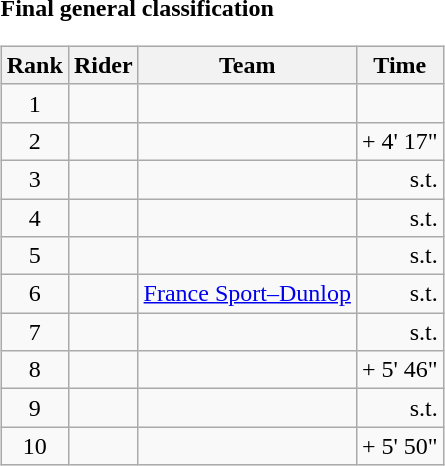<table>
<tr>
<td><strong>Final general classification</strong><br><table class="wikitable">
<tr>
<th scope="col">Rank</th>
<th scope="col">Rider</th>
<th scope="col">Team</th>
<th scope="col">Time</th>
</tr>
<tr>
<td style="text-align:center;">1</td>
<td></td>
<td></td>
<td style="text-align:right;"></td>
</tr>
<tr>
<td style="text-align:center;">2</td>
<td></td>
<td></td>
<td style="text-align:right;">+ 4' 17"</td>
</tr>
<tr>
<td style="text-align:center;">3</td>
<td></td>
<td></td>
<td style="text-align:right;">s.t.</td>
</tr>
<tr>
<td style="text-align:center;">4</td>
<td></td>
<td></td>
<td style="text-align:right;">s.t.</td>
</tr>
<tr>
<td style="text-align:center;">5</td>
<td></td>
<td></td>
<td style="text-align:right;">s.t.</td>
</tr>
<tr>
<td style="text-align:center;">6</td>
<td></td>
<td><a href='#'>France Sport–Dunlop</a></td>
<td style="text-align:right;">s.t.</td>
</tr>
<tr>
<td style="text-align:center;">7</td>
<td></td>
<td></td>
<td style="text-align:right;">s.t.</td>
</tr>
<tr>
<td style="text-align:center;">8</td>
<td></td>
<td></td>
<td style="text-align:right;">+ 5' 46"</td>
</tr>
<tr>
<td style="text-align:center;">9</td>
<td></td>
<td></td>
<td style="text-align:right;">s.t.</td>
</tr>
<tr>
<td style="text-align:center;">10</td>
<td></td>
<td></td>
<td style="text-align:right;">+ 5' 50"</td>
</tr>
</table>
</td>
</tr>
</table>
